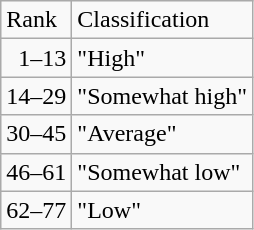<table class="wikitable" ---valign=top>
<tr>
<td>Rank</td>
<td>Classification</td>
</tr>
<tr>
<td>  1–13</td>
<td>"High"</td>
</tr>
<tr>
<td>14–29</td>
<td>"Somewhat high"</td>
</tr>
<tr>
<td>30–45</td>
<td>"Average"</td>
</tr>
<tr>
<td>46–61</td>
<td>"Somewhat low"</td>
</tr>
<tr>
<td>62–77</td>
<td>"Low"</td>
</tr>
</table>
